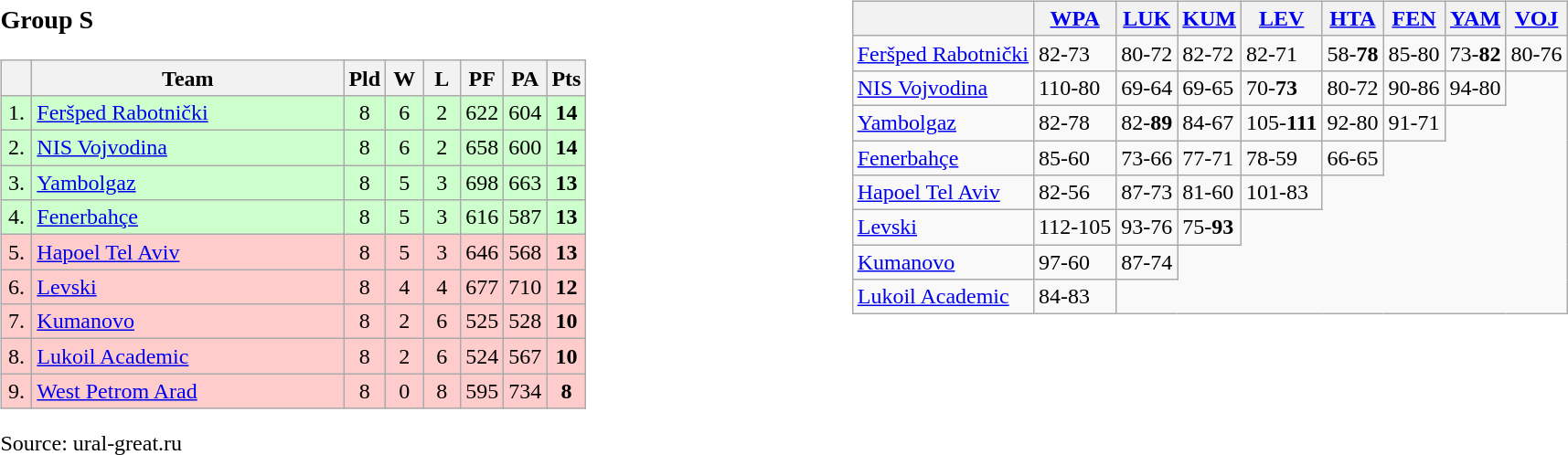<table>
<tr>
<td style="vertical-align:top; width:33%;"><br><h3>Group S</h3><table class="wikitable" style="text-align:center">
<tr>
<th width="15"></th>
<th width="220">Team</th>
<th width="20">Pld</th>
<th width="20">W</th>
<th width="20">L</th>
<th width="20">PF</th>
<th width="20">PA</th>
<th width="20">Pts</th>
</tr>
<tr bgcolor="#ccffcc">
<td>1.</td>
<td align="left"> <a href='#'>Feršped Rabotnički</a></td>
<td>8</td>
<td>6</td>
<td>2</td>
<td>622</td>
<td>604</td>
<td><strong>14</strong></td>
</tr>
<tr bgcolor="#ccffcc">
<td>2.</td>
<td align="left"> <a href='#'>NIS Vojvodina</a></td>
<td>8</td>
<td>6</td>
<td>2</td>
<td>658</td>
<td>600</td>
<td><strong>14</strong></td>
</tr>
<tr bgcolor="#ccffcc">
<td>3.</td>
<td align="left"> <a href='#'>Yambolgaz</a></td>
<td>8</td>
<td>5</td>
<td>3</td>
<td>698</td>
<td>663</td>
<td><strong>13</strong></td>
</tr>
<tr bgcolor="#ccffcc">
<td>4.</td>
<td align="left"> <a href='#'>Fenerbahçe</a></td>
<td>8</td>
<td>5</td>
<td>3</td>
<td>616</td>
<td>587</td>
<td><strong>13</strong></td>
</tr>
<tr bgcolor="#ffcccc">
<td>5.</td>
<td align="left"> <a href='#'>Hapoel Tel Aviv</a></td>
<td>8</td>
<td>5</td>
<td>3</td>
<td>646</td>
<td>568</td>
<td><strong>13</strong></td>
</tr>
<tr bgcolor="#ffcccc">
<td>6.</td>
<td align="left"> <a href='#'>Levski</a></td>
<td>8</td>
<td>4</td>
<td>4</td>
<td>677</td>
<td>710</td>
<td><strong>12</strong></td>
</tr>
<tr bgcolor="#ffcccc">
<td>7.</td>
<td align="left"> <a href='#'>Kumanovo</a></td>
<td>8</td>
<td>2</td>
<td>6</td>
<td>525</td>
<td>528</td>
<td><strong>10</strong></td>
</tr>
<tr bgcolor="#ffcccc">
<td>8.</td>
<td align="left"> <a href='#'>Lukoil Academic</a></td>
<td>8</td>
<td>2</td>
<td>6</td>
<td>524</td>
<td>567</td>
<td><strong>10</strong></td>
</tr>
<tr bgcolor="#ffcccc">
<td>9.</td>
<td align="left"> <a href='#'>West Petrom Arad</a></td>
<td>8</td>
<td>0</td>
<td>8</td>
<td>595</td>
<td>734</td>
<td><strong>8</strong></td>
</tr>
</table>
Source: ural-great.ru </td>
<td style="vertical-align:top; width:33%;"><br><table class="wikitable">
<tr>
<th></th>
<th> <a href='#'>WPA</a></th>
<th> <a href='#'>LUK</a></th>
<th> <a href='#'>KUM</a></th>
<th> <a href='#'>LEV</a></th>
<th> <a href='#'>HTA</a></th>
<th> <a href='#'>FEN</a></th>
<th> <a href='#'>YAM</a></th>
<th> <a href='#'>VOJ</a></th>
</tr>
<tr>
<td> <a href='#'>Feršped Rabotnički</a></td>
<td>82-73</td>
<td>80-72</td>
<td>82-72</td>
<td>82-71</td>
<td>58-<strong>78</strong></td>
<td>85-80</td>
<td>73-<strong>82</strong></td>
<td>80-76</td>
</tr>
<tr>
<td> <a href='#'>NIS Vojvodina</a></td>
<td>110-80</td>
<td>69-64</td>
<td>69-65</td>
<td>70-<strong>73</strong></td>
<td>80-72</td>
<td>90-86</td>
<td>94-80</td>
</tr>
<tr>
<td> <a href='#'>Yambolgaz</a></td>
<td>82-78</td>
<td>82-<strong>89</strong></td>
<td>84-67</td>
<td>105-<strong>111</strong></td>
<td>92-80</td>
<td>91-71</td>
</tr>
<tr>
<td> <a href='#'>Fenerbahçe</a></td>
<td>85-60</td>
<td>73-66</td>
<td>77-71</td>
<td>78-59</td>
<td>66-65</td>
</tr>
<tr>
<td> <a href='#'>Hapoel Tel Aviv</a></td>
<td>82-56</td>
<td>87-73</td>
<td>81-60</td>
<td>101-83</td>
</tr>
<tr>
<td> <a href='#'>Levski</a></td>
<td>112-105</td>
<td>93-76</td>
<td>75-<strong>93</strong></td>
</tr>
<tr>
<td> <a href='#'>Kumanovo</a></td>
<td>97-60</td>
<td>87-74</td>
</tr>
<tr>
<td> <a href='#'>Lukoil Academic</a></td>
<td>84-83</td>
</tr>
</table>
</td>
</tr>
</table>
